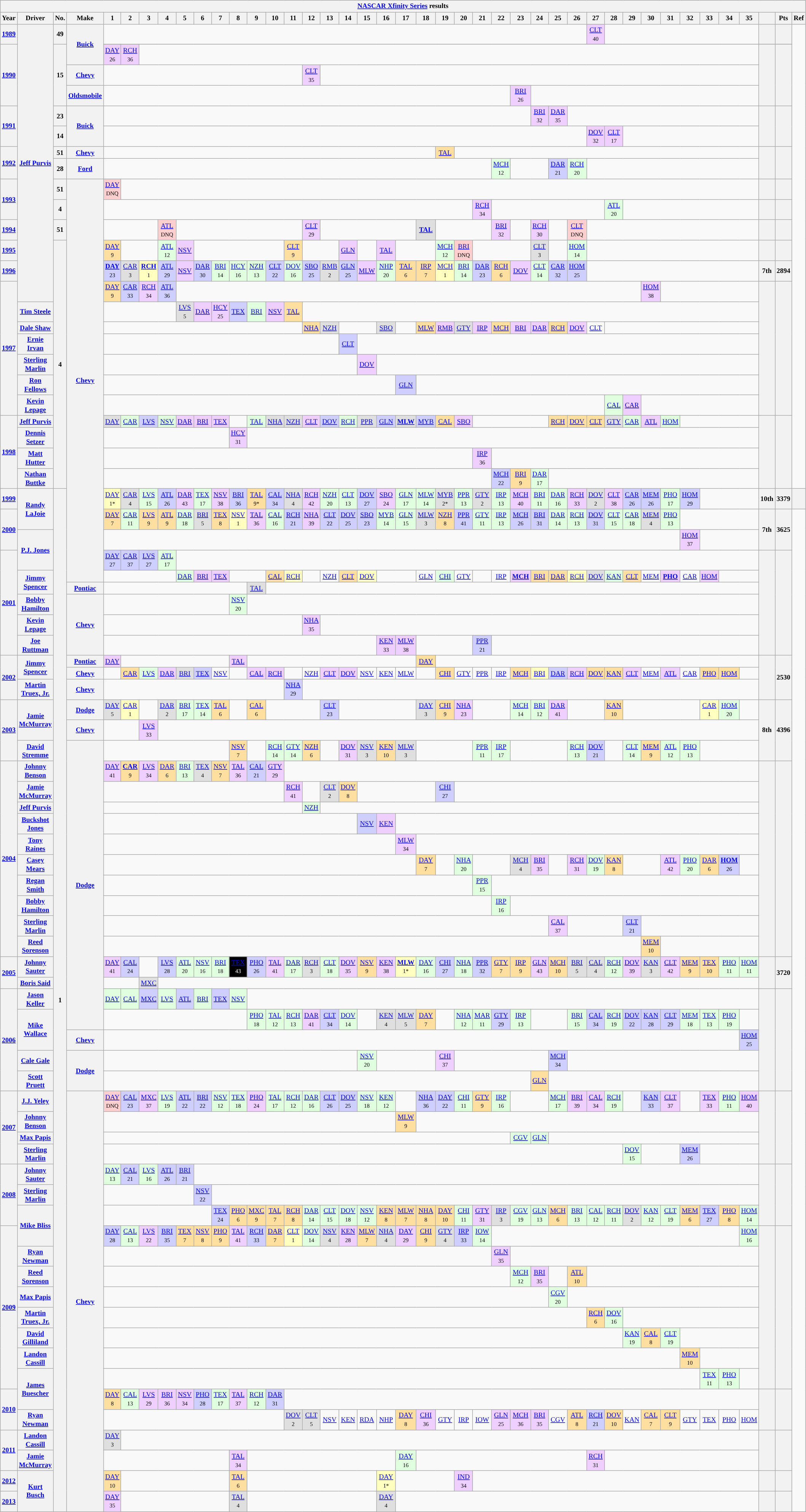<table class="wikitable" style="text-align:center; font-size:75%">
<tr>
<th colspan=42><a href='#'>NASCAR Xfinity Series</a> results</th>
</tr>
<tr>
<th>Year</th>
<th>Driver</th>
<th>No.</th>
<th>Make</th>
<th>1</th>
<th>2</th>
<th>3</th>
<th>4</th>
<th>5</th>
<th>6</th>
<th>7</th>
<th>8</th>
<th>9</th>
<th>10</th>
<th>11</th>
<th>12</th>
<th>13</th>
<th>14</th>
<th>15</th>
<th>16</th>
<th>17</th>
<th>18</th>
<th>19</th>
<th>20</th>
<th>21</th>
<th>22</th>
<th>23</th>
<th>24</th>
<th>25</th>
<th>26</th>
<th>27</th>
<th>28</th>
<th>29</th>
<th>30</th>
<th>31</th>
<th>32</th>
<th>33</th>
<th>34</th>
<th>35</th>
<th></th>
<th>Pts</th>
<th>Ref</th>
</tr>
<tr>
<th><a href='#'>1989</a></th>
<th rowspan=15><a href='#'>Jeff Purvis</a></th>
<th>49</th>
<th rowspan=3><a href='#'>Buick</a></th>
<td colspan=26></td>
<td style="background:#EFCFFF;"><a href='#'>CLT</a><br><small>40</small></td>
<td colspan=8></td>
<th></th>
<th></th>
</tr>
<tr>
<th rowspan=4><a href='#'>1990</a></th>
<th rowspan=4>15</th>
</tr>
<tr>
<td style="background:#EFCFFF;"><a href='#'>DAY</a><br><small>26</small></td>
<td style="background:#EFCFFF;"><a href='#'>RCH</a><br><small>36</small></td>
<td colspan=33></td>
<th rowspan=3></th>
<th rowspan=3></th>
</tr>
<tr>
<th><a href='#'>Chevy</a></th>
<td colspan=11></td>
<td style="background:#EFCFFF;"><a href='#'>CLT</a><br><small>35</small></td>
<td colspan=23></td>
</tr>
<tr>
<th><a href='#'>Oldsmobile</a></th>
<td colspan=22></td>
<td style="background:#EFCFFF;"><a href='#'>BRI</a><br><small>26</small></td>
<td colspan=12></td>
</tr>
<tr>
<th rowspan=2><a href='#'>1991</a></th>
<th>23</th>
<th rowspan=2><a href='#'>Buick</a></th>
<td colspan=23></td>
<td style="background:#EFCFFF;"><a href='#'>BRI</a><br><small>32</small></td>
<td style="background:#EFCFFF;"><a href='#'>DAR</a><br><small>35</small></td>
<td colspan=10></td>
<th rowspan=2></th>
<th rowspan=2></th>
</tr>
<tr>
<th>14</th>
<td colspan=26></td>
<td style="background:#EFCFFF;"><a href='#'>DOV</a><br><small>32</small></td>
<td style="background:#EFCFFF;"><a href='#'>CLT</a><br><small>17</small></td>
<td colspan=7></td>
</tr>
<tr>
<th rowspan=2><a href='#'>1992</a></th>
<th>51</th>
<th><a href='#'>Chevy</a></th>
<td colspan=18></td>
<td style="background:#FFDF9F;"><a href='#'>TAL</a><br></td>
<td colspan=16></td>
<th rowspan=2></th>
<th rowspan=2></th>
</tr>
<tr>
<th>28</th>
<th><a href='#'>Ford</a></th>
<td colspan=21></td>
<td style="background:#DFFFDF;"><a href='#'>MCH</a><br><small>12</small></td>
<td colspan=2></td>
<td style="background:#CFCFFF;"><a href='#'>DAR</a><br><small>21</small></td>
<td style="background:#DFFFDF;"><a href='#'>RCH</a><br><small>20</small></td>
<td colspan=9></td>
</tr>
<tr>
<th rowspan=2><a href='#'>1993</a></th>
<th>51</th>
<th rowspan=21><a href='#'>Chevy</a></th>
<td style="background:#FFCFCF;"><a href='#'>DAY</a><br><small>DNQ</small></td>
<td colspan=34></td>
<th></th>
<th></th>
</tr>
<tr>
<th>4</th>
<td colspan=20></td>
<td style="background:#EFCFFF;"><a href='#'>RCH</a><br><small>34</small></td>
<td colspan=6></td>
<td style="background:#DFFFDF;"><a href='#'>ATL</a><br><small>20</small></td>
<td colspan=7></td>
<th></th>
<th></th>
</tr>
<tr>
<th><a href='#'>1994</a></th>
<th>51</th>
<td colspan=3></td>
<td style="background:#FFCFCF;"><a href='#'>ATL</a><br><small>DNQ</small></td>
<td colspan=7></td>
<td style="background:#EFCFFF;"><a href='#'>CLT</a><br><small>29</small></td>
<td colspan=5></td>
<td style="background:#DFDFDF;"><a href='#'><strong>TAL</strong></a><br></td>
<td colspan=3></td>
<td style="background:#EFCFFF;"><a href='#'>BRI</a><br><small>32</small></td>
<td></td>
<td style="background:#EFCFFF;"><a href='#'>RCH</a><br><small>30</small></td>
<td colspan=1></td>
<td style="background:#FFCFCF;"><a href='#'>CLT</a><br><small>DNQ</small></td>
<td colspan=9></td>
<th></th>
<th></th>
</tr>
<tr>
<th><a href='#'>1995</a></th>
<th rowspan=13>4</th>
<td style="background:#FFDF9F;"><a href='#'>DAY</a><br><small>9</small></td>
<td colspan=2></td>
<td style="background:#DFFFDF;"><a href='#'>ATL</a><br><small>12</small></td>
<td style="background:#EFCFFF;"><a href='#'>NSV</a><br></td>
<td colspan=5></td>
<td style="background:#FFDF9F;"><a href='#'>CLT</a><br><small>9</small></td>
<td colspan=2></td>
<td style="background:#EFCFFF;"><a href='#'>GLN</a><br></td>
<td colspan=1></td>
<td style="background:#EFCFFF;"><a href='#'>TAL</a><br></td>
<td colspan=2></td>
<td style="background:#DFFFDF;"><a href='#'>MCH</a><br><small>12</small></td>
<td style="background:#FFCFCF;"><a href='#'>BRI</a><br><small>DNQ</small></td>
<td colspan=3></td>
<td style="background:#DFDFDF;"><a href='#'>CLT</a><br><small>3</small></td>
<td colspan=1></td>
<td style="background:#DFFFDF;"><a href='#'>HOM</a><br><small>14</small></td>
<td colspan=9></td>
<th></th>
<th></th>
</tr>
<tr>
<th><a href='#'>1996</a></th>
<td style="background:#CFCFFF;"><a href='#'><strong>DAY</strong></a><br><small>23</small></td>
<td style="background:#DFDFDF;"><a href='#'>CAR</a><br><small>3</small></td>
<td style="background:#FFFFBF;"><a href='#'><strong>RCH</strong></a><br><small>1</small></td>
<td style="background:#CFCFFF;"><a href='#'>ATL</a><br><small>29</small></td>
<td style="background:#EFCFFF;"><a href='#'>NSV</a><br></td>
<td style="background:#CFCFFF;"><a href='#'>DAR</a><br><small>30</small></td>
<td style="background:#DFFFDF;"><a href='#'>BRI</a><br><small>14</small></td>
<td style="background:#DFFFDF;"><a href='#'>HCY</a><br><small>16</small></td>
<td style="background:#DFFFDF;"><a href='#'>NZH</a><br><small>13</small></td>
<td style="background:#CFCFFF;"><a href='#'>CLT</a><br><small>22</small></td>
<td style="background:#DFFFDF;"><a href='#'>DOV</a><br><small>16</small></td>
<td style="background:#CFCFFF;"><a href='#'>SBO</a><br><small>25</small></td>
<td style="background:#DFDFDF;"><a href='#'>RMB</a><br><small>2</small></td>
<td style="background:#CFCFFF;"><a href='#'>GLN</a><br><small>25</small></td>
<td style="background:#EFCFFF;"><a href='#'>MLW</a><br></td>
<td style="background:#DFFFDF;"><a href='#'>NHP</a><br><small>20</small></td>
<td style="background:#FFDF9F;"><a href='#'>TAL</a><br><small>6</small></td>
<td style="background:#FFDF9F;"><a href='#'>IRP</a><br><small>7</small></td>
<td style="background:#FFFFBF;"><a href='#'>MCH</a><br><small>1</small></td>
<td style="background:#DFFFDF;"><a href='#'>BRI</a><br><small>14</small></td>
<td style="background:#CFCFFF;"><a href='#'>DAR</a><br><small>23</small></td>
<td style="background:#FFDF9F;"><a href='#'>RCH</a><br><small>6</small></td>
<td style="background:#EFCFFF;"><a href='#'>DOV</a><br></td>
<td style="background:#DFFFDF;"><a href='#'>CLT</a><br><small>14</small></td>
<td style="background:#CFCFFF;"><a href='#'>CAR</a><br><small>32</small></td>
<td style="background:#CFCFFF;"><a href='#'>HOM</a><br><small>25</small></td>
<td colspan=9></td>
<th>7th</th>
<th>2894</th>
</tr>
<tr>
<th rowspan=7><a href='#'>1997</a></th>
<td style="background:#FFDF9F;"><a href='#'>DAY</a><br><small>9</small></td>
<td style="background:#CFCFFF;"><a href='#'>CAR</a><br><small>33</small></td>
<td style="background:#EFCFFF;"><a href='#'>RCH</a><br><small>34</small></td>
<td style="background:#CFCFFF;"><a href='#'>ATL</a><br><small>36</small></td>
<td colspan=25></td>
<td style="background:#EFCFFF;"><a href='#'>HOM</a><br><small>38</small></td>
<td colspan=5></td>
<th rowspan=7></th>
<th rowspan=7></th>
</tr>
<tr>
<th><a href='#'>Tim Steele</a></th>
<td colspan=4></td>
<td style="background:#DFDFDF;"><a href='#'>LVS</a><br><small>5</small></td>
<td style="background:#EFCFFF;"><a href='#'>DAR</a><br></td>
<td style="background:#EFCFFF;"><a href='#'>HCY</a><br><small>25</small></td>
<td style="background:#CFCFFF;"><a href='#'>TEX</a><br></td>
<td style="background:#DFFFDF;"><a href='#'>BRI</a><br></td>
<td style="background:#EFCFFF;"><a href='#'>NSV</a><br></td>
<td style="background:#FFDF9F;"><a href='#'>TAL</a><br></td>
<td colspan=24></td>
</tr>
<tr>
<th><a href='#'>Dale Shaw</a></th>
<td colspan=11></td>
<td style="background:#FFDF9F;"><a href='#'>NHA</a><br></td>
<td style="background:#DFDFDF;"><a href='#'>NZH</a><br></td>
<td colspan=2></td>
<td style="background:#DFDFDF;"><a href='#'>SBO</a><br></td>
<td colspan=1></td>
<td style="background:#FFDF9F;"><a href='#'>MLW</a><br></td>
<td style="background:#EFCFFF;"><a href='#'>RMB</a><br></td>
<td style="background:#DFDFDF;"><a href='#'>GTY</a><br></td>
<td style="background:#EFCFFF;"><a href='#'>IRP</a><br></td>
<td style="background:#FFDF9F;"><a href='#'>MCH</a><br></td>
<td style="background:#EFCFFF;"><a href='#'>BRI</a><br></td>
<td style="background:#EFCFFF;"><a href='#'>DAR</a><br></td>
<td style="background:#FFDF9F;"><a href='#'>RCH</a><br></td>
<td style="background:#EFCFFF;"><a href='#'>DOV</a><br></td>
<td><a href='#'>CLT</a></td>
<td colspan=8></td>
</tr>
<tr>
<th><a href='#'>Ernie Irvan</a></th>
<td colspan=13></td>
<td style="background:#CFCFFF;"><a href='#'>CLT</a><br></td>
<td colspan=21></td>
</tr>
<tr>
<th><a href='#'>Sterling Marlin</a></th>
<td colspan=14></td>
<td style="background:#EFCFFF;"><a href='#'>DOV</a><br></td>
<td colspan=22></td>
</tr>
<tr>
<th><a href='#'>Ron Fellows</a></th>
<td colspan=16></td>
<td style="background:#CFCFFF;"><a href='#'>GLN</a><br></td>
<td colspan=20></td>
</tr>
<tr>
<th><a href='#'>Kevin Lepage</a></th>
<td colspan=27></td>
<td style="background:#DFFFDF;"><a href='#'>CAL</a><br></td>
<td style="background:#EFCFFF;"><a href='#'>CAR</a><br></td>
<td colspan=6></td>
</tr>
<tr>
<th rowspan=4><a href='#'>1998</a></th>
<th><a href='#'>Jeff Purvis</a></th>
<td style="background:#DFDFDF;"><a href='#'>DAY</a><br></td>
<td style="background:#DFFFDF;"><a href='#'>CAR</a><br></td>
<td style="background:#CFCFFF;"><a href='#'>LVS</a><br></td>
<td style="background:#DFFFDF;"><a href='#'>NSV</a><br></td>
<td style="background:#EFCFFF;"><a href='#'>DAR</a><br></td>
<td style="background:#EFCFFF;"><a href='#'>BRI</a><br></td>
<td style="background:#EFCFFF;"><a href='#'>TEX</a><br></td>
<td></td>
<td style="background:#DFFFDF;"><a href='#'>TAL</a><br></td>
<td style="background:#DFDFDF;"><a href='#'>NHA</a><br></td>
<td style="background:#DFDFDF;"><a href='#'>NZH</a><br></td>
<td style="background:#EFCFFF;"><a href='#'>CLT</a><br></td>
<td style="background:#CFCFFF;"><a href='#'>DOV</a><br></td>
<td style="background:#DFFFDF;"><a href='#'>RCH</a><br></td>
<td style="background:#DFDFDF;"><a href='#'>PPR</a><br></td>
<td style="background:#CFCFFF;"><a href='#'>GLN</a><br></td>
<td style="background:#DFDFDF;"><strong><a href='#'>MLW</a></strong><br></td>
<td style="background:#CFCFFF;"><a href='#'>MYB</a><br></td>
<td style="background:#FFDF9F;"><a href='#'>CAL</a><br></td>
<td style="background:#EFCFFF;"><a href='#'>SBO</a><br></td>
<td colspan=4></td>
<td style="background:#FFDF9F;"><a href='#'>RCH</a><br></td>
<td style="background:#FFDF9F;"><a href='#'>DOV</a><br></td>
<td style="background:#FFDF9F;"><a href='#'>CLT</a><br></td>
<td style="background:#DFDFDF;"><a href='#'>GTY</a><br></td>
<td style="background:#DFFFDF;"><a href='#'>CAR</a><br></td>
<td style="background:#EFCFFF;"><a href='#'>ATL</a><br></td>
<td style="background:#DFFFDF;"><a href='#'>HOM</a><br></td>
<td colspan=4></td>
<th rowspan=4></th>
<th rowspan=4></th>
</tr>
<tr>
<th><a href='#'>Dennis Setzer</a></th>
<td colspan=7></td>
<td style="background:#EFCFFF;"><a href='#'>HCY</a><br><small>31</small></td>
<td colspan=27></td>
</tr>
<tr>
<th><a href='#'>Matt Hutter</a></th>
<td colspan=20></td>
<td style="background:#EFCFFF;"><a href='#'>IRP</a><br><small>36</small></td>
<td colspan=14></td>
</tr>
<tr>
<th><a href='#'>Nathan Buttke</a></th>
<td colspan=21></td>
<td style="background-color:#CFCFFF"><a href='#'>MCH</a><br><small>22</small></td>
<td style="background-color:#FFDF9F"><a href='#'>BRI</a><br><small>9</small></td>
<td style="background-color:#DFFFDF"><a href='#'>DAR</a><br><small>17</small></td>
<td colspan=11></td>
</tr>
<tr>
<th><a href='#'>1999</a></th>
<th rowspan=2><a href='#'>Randy LaJoie</a></th>
<th rowspan=55>1</th>
<td style="background:#FFFFBF;"><a href='#'>DAY</a><br><small>1*</small></td>
<td style="background:#DFDFDF;"><a href='#'>CAR</a><br><small>4</small></td>
<td style="background:#DFFFDF;"><a href='#'>LVS</a><br><small>15</small></td>
<td style="background:#CFCFFF;"><a href='#'>ATL</a><br><small>26</small></td>
<td style="background:#EFCFFF;"><a href='#'>DAR</a><br><small>43</small></td>
<td style="background:#DFFFDF;"><a href='#'>TEX</a><br><small>17</small></td>
<td style="background:#EFCFFF;"><a href='#'>NSV</a><br><small>38</small></td>
<td style="background:#CFCFFF;"><a href='#'>BRI</a><br><small>36</small></td>
<td style="background:#FFDF9F;"><a href='#'>TAL</a><br><small>9*</small></td>
<td style="background:#CFCFFF;"><a href='#'>CAL</a><br><small>34</small></td>
<td style="background:#DFDFDF;"><a href='#'>NHA</a><br><small>4</small></td>
<td style="background:#EFCFFF;"><a href='#'>RCH</a><br><small>42</small></td>
<td style="background:#DFFFDF;"><a href='#'>NZH</a><br><small>20</small></td>
<td style="background:#DFFFDF;"><a href='#'>CLT</a><br><small>13</small></td>
<td style="background:#CFCFFF;"><a href='#'>DOV</a><br><small>27</small></td>
<td style="background:#EFCFFF;"><a href='#'>SBO</a><br><small>24</small></td>
<td style="background:#DFFFDF;"><a href='#'>GLN</a><br><small>17</small></td>
<td style="background:#DFFFDF;"><a href='#'>MLW</a><br><small>14</small></td>
<td style="background:#DFDFDF;"><a href='#'>MYB</a><br><small>2*</small></td>
<td style="background:#DFFFDF;"><a href='#'>PPR</a><br><small>13</small></td>
<td style="background:#DFDFDF;"><a href='#'>GTY</a><br><small>2</small></td>
<td style="background:#DFFFDF;"><a href='#'>IRP</a><br><small>13</small></td>
<td style="background:#EFCFFF;"><a href='#'>MCH</a><br><small>40</small></td>
<td style="background:#DFFFDF;"><a href='#'>BRI</a><br><small>11</small></td>
<td style="background:#DFFFDF;"><a href='#'>DAR</a><br><small>16</small></td>
<td style="background:#EFCFFF;"><a href='#'>RCH</a><br><small>33</small></td>
<td style="background:#DFDFDF;"><a href='#'>DOV</a><br><small>2</small></td>
<td style="background:#EFCFFF;"><a href='#'>CLT</a><br><small>38</small></td>
<td style="background:#CFCFFF;"><a href='#'>CAR</a><br><small>26</small></td>
<td style="background:#CFCFFF;"><a href='#'>MEM</a><br><small>26</small></td>
<td style="background:#DFFFDF;"><a href='#'>PHO</a><br><small>17</small></td>
<td style="background:#CFCFFF;"><a href='#'>HOM</a><br><small>29</small></td>
<td colspan=3></td>
<th>10th</th>
<th>3379</th>
<th></th>
</tr>
<tr>
<th rowspan=2><a href='#'>2000</a></th>
<td style="background:#FFDF9F;"><a href='#'>DAY</a><br><small>7</small></td>
<td style="background:#DFFFDF;"><a href='#'>CAR</a><br><small>11</small></td>
<td style="background:#FFDF9F;"><a href='#'>LVS</a><br><small>9</small></td>
<td style="background:#FFDF9F;"><a href='#'>ATL</a><br><small>9</small></td>
<td style="background:#DFFFDF;"><a href='#'>DAR</a><br><small>18</small></td>
<td style="background:#DFDFDF;"><a href='#'>BRI</a><br><small>5</small></td>
<td style="background:#FFDF9F;"><a href='#'>TEX</a><br><small>8</small></td>
<td style="background:#FFFFBF;"><a href='#'>NSV</a><br><small>1</small></td>
<td style="background:#EFCFFF;"><a href='#'>TAL</a><br><small>36</small></td>
<td style="background:#DFFFDF;"><a href='#'>CAL</a><br><small>16</small></td>
<td style="background:#CFCFFF;"><a href='#'>RCH</a><br><small>21</small></td>
<td style="background:#EFCFFF;"><a href='#'>NHA</a><br><small>39</small></td>
<td style="background:#CFCFFF;"><a href='#'>CLT</a><br><small>22</small></td>
<td style="background:#CFCFFF;"><a href='#'>DOV</a><br><small>25</small></td>
<td style="background:#CFCFFF;"><a href='#'>SBO</a><br><small>23</small></td>
<td style="background:#DFFFDF;"><a href='#'>MYB</a><br><small>14</small></td>
<td style="background:#DFFFDF;"><a href='#'>GLN</a><br><small>15</small></td>
<td style="background:#DFDFDF;"><a href='#'>MLW</a><br><small>3</small></td>
<td style="background:#FFDF9F;"><a href='#'>NZH</a><br><small>8</small></td>
<td style="background:#CFCFFF;"><a href='#'>PPR</a><br><small>41</small></td>
<td style="background:#DFFFDF;"><a href='#'>GTY</a><br><small>11</small></td>
<td style="background:#DFFFDF;"><a href='#'>IRP</a><br><small>13</small></td>
<td style="background:#CFCFFF;"><a href='#'>MCH</a><br><small>26</small></td>
<td style="background:#CFCFFF;"><a href='#'>BRI</a><br><small>31</small></td>
<td style="background:#DFFFDF;"><a href='#'>DAR</a><br><small>14</small></td>
<td style="background:#DFFFDF;"><a href='#'>RCH</a><br><small>13</small></td>
<td style="background:#CFCFFF;"><a href='#'>DOV</a><br><small>31</small></td>
<td style="background:#DFFFDF;"><a href='#'>CLT</a><br><small>15</small></td>
<td style="background:#DFFFDF;"><a href='#'>CAR</a><br><small>18</small></td>
<td style="background:#DFDFDF;"><a href='#'>MEM</a><br><small>4</small></td>
<td style="background:#DFFFDF;"><a href='#'>PHO</a><br><small>13</small></td>
<td colspan=4></td>
<th rowspan=2>7th</th>
<th rowspan=2>3625</th>
</tr>
<tr>
<th rowspan=2><a href='#'>P.J. Jones</a></th>
<td colspan=31></td>
<td style="background:#EFCFFF;"><a href='#'>HOM</a><br><small>37</small></td>
<td colspan=3></td>
</tr>
<tr>
<th rowspan=6><a href='#'>2001</a></th>
<td style="background:#CFCFFF;"><a href='#'>DAY</a><br><small>27</small></td>
<td style="background:#CFCFFF;"><a href='#'>CAR</a><br><small>37</small></td>
<td style="background:#CFCFFF;"><a href='#'>LVS</a><br><small>27</small></td>
<td style="background:#DFFFDF;"><a href='#'>ATL</a><br><small>17</small></td>
<td colspan=31></td>
<th rowspan=6></th>
<th rowspan=6></th>
</tr>
<tr>
<th rowspan=2><a href='#'>Jimmy Spencer</a></th>
<td colspan=4></td>
<td style="background:#DFFFDF;"><a href='#'>DAR</a><br></td>
<td style="background:#EFCFFF;"><a href='#'>BRI</a><br></td>
<td style="background:#EFCFFF;"><a href='#'>TEX</a><br></td>
<td colspan=2></td>
<td style="background:#FFDF9F;"><a href='#'>CAL</a><br></td>
<td style="background:#FFFFBF;"><a href='#'>RCH</a><br></td>
<td></td>
<td><a href='#'>NZH</a></td>
<td style="background:#FFDF9F;"><a href='#'>CLT</a><br></td>
<td style="background:#FFFFBF;"><a href='#'>DOV</a><br></td>
<td colspan=2></td>
<td><a href='#'>GLN</a></td>
<td style="background:#DFFFDF;"><a href='#'>CHI</a><br></td>
<td><a href='#'>GTY</a></td>
<td></td>
<td><a href='#'>IRP</a></td>
<td style="background:#EFCFFF;"><strong><a href='#'>MCH</a></strong><br></td>
<td style="background:#FFDF9F;"><a href='#'>BRI</a><br></td>
<td style="background:#FFDF9F;"><a href='#'>DAR</a><br></td>
<td style="background:#FFFFBF;"><a href='#'>RCH</a><br></td>
<td style="background:#DFDFDF;"><a href='#'>DOV</a><br></td>
<td style="background:#DFFFDF;"><a href='#'>KAN</a><br></td>
<td style="background:#FFDF9F;"><a href='#'>CLT</a><br></td>
<td><a href='#'>MEM</a></td>
<td style="background:#EFCFFF;"><strong><a href='#'>PHO</a></strong><br></td>
<td><a href='#'>CAR</a></td>
<td style="background:#EFCFFF;"><a href='#'>HOM</a><br></td>
<td colspan=2></td>
</tr>
<tr>
<th><a href='#'>Pontiac</a></th>
<td colspan=8></td>
<td style="background:#DFDFDF;"><a href='#'>TAL</a><br></td>
<td colspan=26></td>
</tr>
<tr>
<th><a href='#'>Bobby Hamilton</a></th>
<th rowspan=3><a href='#'>Chevy</a></th>
<td colspan=7></td>
<td style="background:#DFFFDF;"><a href='#'>NSV</a><br><small>20</small></td>
<td colspan=27></td>
</tr>
<tr>
<th><a href='#'>Kevin Lepage</a></th>
<td colspan=11></td>
<td style="background:#EFCFFF;"><a href='#'>NHA</a><br><small>35</small></td>
<td colspan=23></td>
</tr>
<tr>
<th><a href='#'>Joe Ruttman</a></th>
<td colspan=15></td>
<td style="background:#EFCFFF;"><a href='#'>KEN</a><br><small>33</small></td>
<td style="background:#EFCFFF;"><a href='#'>MLW</a><br><small>38</small></td>
<td colspan=3></td>
<td style="background:#CFCFFF;"><a href='#'>PPR</a><br><small>21</small></td>
<td colspan=14></td>
</tr>
<tr>
<th rowspan=3><a href='#'>2002</a></th>
<th rowspan=2><a href='#'>Jimmy Spencer</a></th>
<th><a href='#'>Pontiac</a></th>
<td style="background:#EFCFFF;"><a href='#'>DAY</a><br></td>
<td colspan=6></td>
<td style="background:#EFCFFF;"><a href='#'>TAL</a><br></td>
<td colspan=9></td>
<td style="background:#FFDF9F;"><a href='#'>DAY</a><br></td>
<td colspan=17></td>
<th rowspan=3></th>
<th rowspan=3>2530</th>
</tr>
<tr>
<th><a href='#'>Chevy</a></th>
<td></td>
<td style="background:#FFDF9F;"><a href='#'>CAR</a><br></td>
<td style="background:#DFFFDF;"><a href='#'>LVS</a><br></td>
<td style="background:#EFCFFF;"><a href='#'>DAR</a><br></td>
<td style="background:#DFDFDF;"><a href='#'>BRI</a><br></td>
<td style="background:#CFCFFF;"><a href='#'>TEX</a><br></td>
<td><a href='#'>NSV</a></td>
<td></td>
<td style="background:#EFCFFF;"><a href='#'>CAL</a><br></td>
<td style="background:#EFCFFF;"><a href='#'>RCH</a><br></td>
<td></td>
<td><a href='#'>NZH</a></td>
<td style="background:#EFCFFF;"><a href='#'>CLT</a><br></td>
<td style="background:#EFCFFF;"><a href='#'>DOV</a><br></td>
<td><a href='#'>NSV</a></td>
<td><a href='#'>KEN</a></td>
<td><a href='#'>MLW</a></td>
<td></td>
<td style="background:#FFDF9F;"><a href='#'>CHI</a><br></td>
<td><a href='#'>GTY</a></td>
<td><a href='#'>PPR</a></td>
<td><a href='#'>IRP</a></td>
<td style="background:#FFDF9F;"><a href='#'>MCH</a><br></td>
<td style="background:#FFFFBF;"><a href='#'>BRI</a><br></td>
<td style="background:#CFCFFF;"><a href='#'>DAR</a><br></td>
<td style="background:#EFCFFF;"><a href='#'>RCH</a><br></td>
<td style="background:#FFDF9F;"><a href='#'>DOV</a><br></td>
<td style="background:#FFDF9F;"><a href='#'>KAN</a><br></td>
<td style="background:#EFCFFF;"><a href='#'>CLT</a><br></td>
<td><a href='#'>MEM</a></td>
<td style="background:#EFCFFF;"><a href='#'>ATL</a><br></td>
<td><a href='#'>CAR</a></td>
<td style="background:#FFDF9F;"><a href='#'>PHO</a><br></td>
<td style="background:#FFDF9F;"><a href='#'>HOM</a><br></td>
<td></td>
</tr>
<tr>
<th><a href='#'>Martin Truex, Jr.</a></th>
<th><a href='#'>Chevy</a></th>
<td colspan=10></td>
<td style="background:#CFCFFF;"><a href='#'>NHA</a><br><small>29</small></td>
<td colspan=24></td>
</tr>
<tr>
<th rowspan=3><a href='#'>2003</a></th>
<th rowspan=2><a href='#'>Jamie McMurray</a></th>
<th><a href='#'>Dodge</a></th>
<td style="background:#DFDFDF;"><a href='#'>DAY</a><br><small>5</small></td>
<td style="background:#FFFFBF;"><a href='#'>CAR</a><br><small>1</small></td>
<td></td>
<td style="background:#DFDFDF;"><a href='#'>DAR</a><br><small>2</small></td>
<td style="background:#DFFFDF;"><a href='#'>BRI</a><br><small>17</small></td>
<td style="background:#DFFFDF;"><a href='#'>TEX</a><br><small>14</small></td>
<td style="background:#FFDF9F;"><a href='#'>TAL</a><br><small>6</small></td>
<td></td>
<td style="background:#FFDF9F;"><a href='#'>CAL</a><br><small>6</small></td>
<td colspan=3></td>
<td style="background:#CFCFFF;"><a href='#'>CLT</a><br><small>23</small></td>
<td colspan=4></td>
<td style="background:#DFDFDF;"><a href='#'>DAY</a><br><small>3</small></td>
<td style="background:#FFDF9F;"><a href='#'>CHI</a><br><small>9</small></td>
<td style="background:#EFCFFF;"><a href='#'>NHA</a><br><small>23</small></td>
<td colspan=2></td>
<td style="background:#DFFFDF;"><a href='#'>MCH</a><br><small>14</small></td>
<td style="background:#DFFFDF;"><a href='#'>BRI</a><br><small>12</small></td>
<td style="background:#EFCFFF;"><a href='#'>DAR</a><br><small>41</small></td>
<td colspan=2></td>
<td style="background:#FFDF9F;"><a href='#'>KAN</a><br><small>10</small></td>
<td colspan=4></td>
<td style="background:#FFFFBF;"><a href='#'>CAR</a><br><small>1</small></td>
<td style="background:#DFFFDF;"><a href='#'>HOM</a><br><small>20</small></td>
<td></td>
<th rowspan=3>8th</th>
<th rowspan=3>4396</th>
</tr>
<tr>
<th><a href='#'>Chevy</a></th>
<td colspan=2></td>
<td style="background:#EFCFFF;"><a href='#'>LVS</a><br><small>33</small></td>
<td colspan=32></td>
</tr>
<tr>
<th><a href='#'>David Stremme</a></th>
<th rowspan=15><a href='#'>Dodge</a></th>
<td colspan=7></td>
<td style="background:#FFDF9F;"><a href='#'>NSV</a><br><small>7</small></td>
<td></td>
<td style="background:#DFFFDF;"><a href='#'>RCH</a><br><small>14</small></td>
<td style="background:#DFFFDF;"><a href='#'>GTY</a><br><small>14</small></td>
<td style="background:#FFDF9F;"><a href='#'>NZH</a><br><small>6</small></td>
<td></td>
<td style="background:#EFCFFF;"><a href='#'>DOV</a><br><small>31</small></td>
<td style="background:#DFDFDF;"><a href='#'>NSV</a><br><small>3</small></td>
<td style="background:#FFDF9F;"><a href='#'>KEN</a><br><small>10</small></td>
<td style="background:#DFDFDF;"><a href='#'>MLW</a><br><small>3</small></td>
<td colspan=3></td>
<td style="background:#DFFFDF;"><a href='#'>PPR</a><br><small>11</small></td>
<td style="background:#DFFFDF;"><a href='#'>IRP</a><br><small>17</small></td>
<td colspan=3></td>
<td style="background:#DFFFDF;"><a href='#'>RCH</a><br><small>13</small></td>
<td style="background:#CFCFFF;"><a href='#'>DOV</a><br><small>21</small></td>
<td></td>
<td style="background:#DFFFDF;"><a href='#'>CLT</a><br><small>14</small></td>
<td style="background:#FFDF9F;"><a href='#'>MEM</a><br><small>9</small></td>
<td style="background:#DFFFDF;"><a href='#'>ATL</a><br><small>12</small></td>
<td style="background:#DFFFDF;"><a href='#'>PHO</a><br><small>13</small></td>
<td colspan=3></td>
</tr>
<tr>
<th rowspan=10><a href='#'>2004</a></th>
<th><a href='#'>Johnny Benson</a></th>
<td style="background:#EFCFFF;"><a href='#'>DAY</a><br><small>41</small></td>
<td style="background:#FFDF9F;"><strong><a href='#'>CAR</a></strong><br><small>9</small></td>
<td style="background:#EFCFFF;"><a href='#'>LVS</a><br><small>34</small></td>
<td style="background:#FFDF9F;"><a href='#'>DAR</a><br><small>6</small></td>
<td style="background:#DFFFDF;"><a href='#'>BRI</a><br><small>13</small></td>
<td style="background:#DFDFDF;"><a href='#'>TEX</a><br><small>4</small></td>
<td style="background:#FFDF9F;"><a href='#'>NSV</a><br><small>7</small></td>
<td style="background:#EFCFFF;"><a href='#'>TAL</a><br><small>36</small></td>
<td style="background:#CFCFFF;"><a href='#'>CAL</a><br><small>21</small></td>
<td style="background:#EFCFFF;"><a href='#'>GTY</a><br><small>29</small></td>
<td colspan=25></td>
<th rowspan=10></th>
<th rowspan=10></th>
</tr>
<tr>
<th><a href='#'>Jamie McMurray</a></th>
<td colspan=10></td>
<td style="background:#EFCFFF;"><a href='#'>RCH</a><br><small>41</small></td>
<td></td>
<td style="background:#DFDFDF;"><a href='#'>CLT</a><br><small>2</small></td>
<td style="background:#FFDF9F;"><a href='#'>DOV</a><br><small>8</small></td>
<td colspan=4></td>
<td style="background:#CFCFFF;"><a href='#'>CHI</a><br><small>27</small></td>
<td colspan=16></td>
</tr>
<tr>
<th><a href='#'>Jeff Purvis</a></th>
<td colspan=11></td>
<td style="background:#DFFFDF;"><a href='#'>NZH</a><br></td>
<td colspan=23></td>
</tr>
<tr>
<th><a href='#'>Buckshot Jones</a></th>
<td colspan=14></td>
<td style="background:#CFCFFF;"><a href='#'>NSV</a><br></td>
<td style="background:#EFCFFF;"><a href='#'>KEN</a><br></td>
<td colspan=19></td>
</tr>
<tr>
<th><a href='#'>Tony Raines</a></th>
<td colspan=16></td>
<td style="background:#EFCFFF;"><a href='#'>MLW</a><br><small>34</small></td>
<td colspan=18></td>
</tr>
<tr>
<th><a href='#'>Casey Mears</a></th>
<td colspan=17></td>
<td style="background:#FFDF9F;"><a href='#'>DAY</a><br><small>7</small></td>
<td></td>
<td style="background:#DFFFDF;"><a href='#'>NHA</a><br><small>20</small></td>
<td colspan=2></td>
<td style="background:#DFDFDF;"><a href='#'>MCH</a><br><small>4</small></td>
<td style="background:#EFCFFF;"><a href='#'>BRI</a><br><small>35</small></td>
<td></td>
<td style="background:#EFCFFF;"><a href='#'>RCH</a><br><small>31</small></td>
<td style="background:#DFFFDF;"><a href='#'>DOV</a><br><small>19</small></td>
<td style="background:#FFDF9F;"><a href='#'>KAN</a><br><small>8</small></td>
<td colspan=2></td>
<td style="background:#EFCFFF;"><a href='#'>ATL</a><br><small>42</small></td>
<td style="background:#DFFFDF;"><a href='#'>PHO</a><br><small>20</small></td>
<td style="background:#FFDF9F;"><a href='#'>DAR</a><br><small>6</small></td>
<td style="background:#CFCFFF;"><strong><a href='#'>HOM</a></strong><br><small>26</small></td>
<td></td>
</tr>
<tr>
<th><a href='#'>Regan Smith</a></th>
<td colspan=20></td>
<td style="background:#DFFFDF;"><a href='#'>PPR</a><br><small>15</small></td>
<td colspan=14></td>
</tr>
<tr>
<th><a href='#'>Bobby Hamilton</a></th>
<td colspan=21></td>
<td style="background:#DFFFDF;"><a href='#'>IRP</a><br><small>16</small></td>
<td colspan=13></td>
</tr>
<tr>
<th><a href='#'>Sterling Marlin</a></th>
<td colspan=24></td>
<td style="background:#EFCFFF;"><a href='#'>CAL</a><br><small>37</small></td>
<td colspan=3></td>
<td style="background:#CFCFFF;"><a href='#'>CLT</a><br><small>21</small></td>
<td colspan=6></td>
</tr>
<tr>
<th><a href='#'>Reed Sorenson</a></th>
<td colspan=29></td>
<td style="background:#FFDF9F;"><a href='#'>MEM</a><br><small>10</small></td>
<td colspan=5></td>
</tr>
<tr>
<th rowspan=2><a href='#'>2005</a></th>
<th><a href='#'>Johnny Sauter</a></th>
<td style="background:#EFCFFF;"><a href='#'>DAY</a><br><small>41</small></td>
<td style="background:#CFCFFF;"><a href='#'>CAL</a><br><small>24</small></td>
<td></td>
<td style="background:#CFCFFF;"><a href='#'>LVS</a><br><small>28</small></td>
<td style="background:#DFFFDF;"><a href='#'>ATL</a><br><small>20</small></td>
<td style="background:#DFFFDF;"><a href='#'>NSV</a><br><small>16</small></td>
<td style="background:#DFFFDF;"><a href='#'>BRI</a><br><small>18</small></td>
<td style="background-color:#000000;color:white;"><a href='#'><span>TEX</span></a><br><small>43</small></td>
<td style="background:#CFCFFF;"><a href='#'>PHO</a><br><small>26</small></td>
<td style="background:#EFCFFF;"><a href='#'>TAL</a><br><small>41</small></td>
<td style="background:#DFFFDF;"><a href='#'>DAR</a><br><small>17</small></td>
<td style="background:#DFDFDF;"><a href='#'>RCH</a><br><small>3</small></td>
<td style="background:#DFFFDF;"><a href='#'>CLT</a><br><small>18</small></td>
<td style="background:#EFCFFF;"><a href='#'>DOV</a><br><small>35</small></td>
<td style="background:#FFDF9F;"><a href='#'>NSV</a><br><small>9</small></td>
<td style="background:#EFCFFF;"><a href='#'>KEN</a><br><small>38</small></td>
<td style="background:#FFFFBF;"><strong><a href='#'>MLW</a></strong><br><small>1*</small></td>
<td style="background:#DFFFDF;"><a href='#'>DAY</a><br><small>16</small></td>
<td style="background:#CFCFFF;"><a href='#'>CHI</a><br><small>27</small></td>
<td style="background:#DFFFDF;"><a href='#'>NHA</a><br><small>18</small></td>
<td style="background:#CFCFFF;"><a href='#'>PPR</a><br><small>32</small></td>
<td style="background:#FFDF9F;"><a href='#'>GTY</a><br><small>7</small></td>
<td style="background:#FFDF9F;"><a href='#'>IRP</a><br><small>9</small></td>
<td style="background:#EFCFFF;"><a href='#'>GLN</a><br><small>43</small></td>
<td style="background:#FFDF9F;"><a href='#'>MCH</a><br><small>10</small></td>
<td style="background:#DFDFDF;"><a href='#'>BRI</a><br><small>5</small></td>
<td style="background:#DFDFDF;"><a href='#'>CAL</a><br><small>4</small></td>
<td style="background:#DFFFDF;"><a href='#'>RCH</a><br><small>12</small></td>
<td style="background:#EFCFFF;"><a href='#'>DOV</a><br><small>39</small></td>
<td style="background:#DFDFDF;"><a href='#'>KAN</a><br><small>3</small></td>
<td style="background:#EFCFFF;"><a href='#'>CLT</a><br><small>42</small></td>
<td style="background:#FFDF9F;"><a href='#'>MEM</a><br><small>9</small></td>
<td style="background:#FFDF9F;"><a href='#'>TEX</a><br><small>10</small></td>
<td style="background:#DFFFDF;"><a href='#'>PHO</a><br><small>11</small></td>
<td style="background:#DFFFDF;"><a href='#'>HOM</a><br><small>11</small></td>
<th rowspan=2></th>
<th rowspan=2>3720</th>
</tr>
<tr>
<th><a href='#'>Boris Said</a></th>
<td colspan=2></td>
<td style="background:#DFDFDF;"><a href='#'>MXC</a><br></td>
<td colspan=32></td>
</tr>
<tr>
<th rowspan=5><a href='#'>2006</a></th>
<th><a href='#'>Jason Keller</a></th>
<td style="background:#DFFFDF;"><a href='#'>DAY</a><br></td>
<td style="background:#DFFFDF;"><a href='#'>CAL</a><br></td>
<td style="background:#CFCFFF;"><a href='#'>MXC</a><br></td>
<td style="background:#DFFFDF;"><a href='#'>LVS</a><br></td>
<td style="background:#CFCFFF;"><a href='#'>ATL</a><br></td>
<td style="background:#DFFFDF;"><a href='#'>BRI</a><br></td>
<td style="background:#CFCFFF;"><a href='#'>TEX</a><br></td>
<td style="background:#DFFFDF;"><a href='#'>NSV</a><br></td>
<td colspan=27></td>
<th rowspan=5></th>
<th rowspan=5></th>
</tr>
<tr>
<th rowspan=2><a href='#'>Mike Wallace</a></th>
<td colspan=8></td>
<td style="background:#DFFFDF;"><a href='#'>PHO</a><br><small>18</small></td>
<td style="background:#DFFFDF;"><a href='#'>TAL</a><br><small>12</small></td>
<td style="background:#DFFFDF;"><a href='#'>RCH</a><br><small>13</small></td>
<td style="background:#EFCFFF;"><a href='#'>DAR</a><br><small>41</small></td>
<td style="background:#CFCFFF;"><a href='#'>CLT</a><br><small>34</small></td>
<td style="background:#DFFFDF;"><a href='#'>DOV</a><br><small>14</small></td>
<td></td>
<td style="background:#DFDFDF;"><a href='#'>KEN</a><br><small>4</small></td>
<td style="background:#DFDFDF;"><a href='#'>MLW</a><br><small>5</small></td>
<td style="background:#FFDF9F;"><a href='#'>DAY</a><br><small>7</small></td>
<td></td>
<td style="background:#DFFFDF;"><a href='#'>NHA</a><br><small>12</small></td>
<td style="background:#DFFFDF;"><a href='#'>MAR</a><br><small>11</small></td>
<td style="background:#CFCFFF;"><a href='#'>GTY</a><br><small>29</small></td>
<td style="background:#DFFFDF;"><a href='#'>IRP</a><br><small>13</small></td>
<td colspan=2></td>
<td style="background:#DFFFDF;"><a href='#'>BRI</a><br><small>15</small></td>
<td style="background:#CFCFFF;"><a href='#'>CAL</a><br><small>34</small></td>
<td style="background:#DFFFDF;"><a href='#'>RCH</a><br><small>19</small></td>
<td style="background:#CFCFFF;"><a href='#'>DOV</a><br><small>22</small></td>
<td style="background:#CFCFFF;"><a href='#'>KAN</a><br><small>28</small></td>
<td style="background:#CFCFFF;"><a href='#'>CLT</a><br><small>29</small></td>
<td style="background:#DFFFDF;"><a href='#'>MEM</a><br><small>18</small></td>
<td style="background:#DFFFDF;"><a href='#'>TEX</a><br><small>13</small></td>
<td style="background:#DFFFDF;"><a href='#'>PHO</a><br><small>19</small></td>
<td></td>
</tr>
<tr>
<th><a href='#'>Chevy</a></th>
<td colspan=34></td>
<td style="background:#CFCFFF;"><a href='#'>HOM</a><br><small>25</small></td>
</tr>
<tr>
<th><a href='#'>Cale Gale</a></th>
<th rowspan=2><a href='#'>Dodge</a></th>
<td colspan=14></td>
<td style="background:#DFFFDF;"><a href='#'>NSV</a><br><small>20</small></td>
<td colspan=3></td>
<td style="background:#EFCFFF;"><a href='#'>CHI</a><br><small>37</small></td>
<td colspan=5></td>
<td style="background:#CFCFFF;"><a href='#'>MCH</a><br><small>34</small></td>
<td colspan=10></td>
</tr>
<tr>
<th><a href='#'>Scott Pruett</a></th>
<td colspan=23></td>
<td style="background:#FFDF9F;"><a href='#'>GLN</a><br></td>
<td colspan=11></td>
</tr>
<tr>
<th rowspan=4><a href='#'>2007</a></th>
<th><a href='#'>J.J. Yeley</a></th>
<th rowspan=21><a href='#'>Chevy</a></th>
<td style="background:#FFCFCF;"><a href='#'>DAY</a><br><small>DNQ</small></td>
<td style="background:#CFCFFF;"><a href='#'>CAL</a><br><small>23</small></td>
<td style="background:#EFCFFF;"><a href='#'>MXC</a><br><small>37</small></td>
<td style="background:#DFFFDF;"><a href='#'>LVS</a><br><small>19</small></td>
<td style="background:#CFCFFF;"><a href='#'>ATL</a><br><small>22</small></td>
<td style="background:#CFCFFF;"><a href='#'>BRI</a><br><small>22</small></td>
<td style="background:#DFFFDF;"><a href='#'>NSV</a><br><small>12</small></td>
<td style="background:#DFFFDF;"><a href='#'>TEX</a><br><small>18</small></td>
<td style="background:#EFCFFF;"><a href='#'>PHO</a><br><small>24</small></td>
<td style="background:#DFFFDF;"><a href='#'>TAL</a><br><small>17</small></td>
<td style="background:#DFFFDF;"><a href='#'>RCH</a><br><small>12</small></td>
<td style="background:#DFFFDF;"><a href='#'>DAR</a><br><small>16</small></td>
<td style="background:#CFCFFF;"><a href='#'>CLT</a><br><small>26</small></td>
<td style="background:#CFCFFF;"><a href='#'>DOV</a><br><small>25</small></td>
<td style="background:#DFFFDF;"><a href='#'>NSV</a><br><small>18</small></td>
<td style="background:#DFFFDF;"><a href='#'>KEN</a><br><small>12</small></td>
<td></td>
<td style="background:#CFCFFF;"><a href='#'>NHA</a><br><small>36</small></td>
<td style="background:#CFCFFF;"><a href='#'>DAY</a><br><small>22</small></td>
<td style="background:#DFFFDF;"><a href='#'>CHI</a><br><small>11</small></td>
<td style="background:#FFDF9F;"><a href='#'>GTY</a><br><small>9</small></td>
<td style="background:#DFFFDF;"><a href='#'>IRP</a><br><small>16</small></td>
<td colspan=2></td>
<td style="background:#DFFFDF;"><a href='#'>MCH</a><br><small>17</small></td>
<td style="background:#EFCFFF;"><a href='#'>BRI</a><br><small>39</small></td>
<td style="background:#EFCFFF;"><a href='#'>CAL</a><br><small>34</small></td>
<td style="background:#DFFFDF;"><a href='#'>RCH</a><br><small>19</small></td>
<td></td>
<td style="background:#CFCFFF;"><a href='#'>KAN</a><br><small>33</small></td>
<td style="background:#EFCFFF;"><a href='#'>CLT</a><br><small>37</small></td>
<td></td>
<td style="background:#EFCFFF;"><a href='#'>TEX</a><br><small>33</small></td>
<td style="background:#DFFFDF;"><a href='#'>PHO</a><br><small>11</small></td>
<td style="background:#EFCFFF;"><a href='#'>HOM</a><br><small>40</small></td>
<th rowspan=4></th>
<th rowspan=4></th>
</tr>
<tr>
<th><a href='#'>Johnny Benson</a></th>
<td colspan=16></td>
<td style="background:#FFDF9F;"><a href='#'>MLW</a><br><small>9</small></td>
<td colspan=18></td>
</tr>
<tr>
<th><a href='#'>Max Papis</a></th>
<td colspan=22></td>
<td style="background:#DFFFDF;"><a href='#'>CGV</a><br></td>
<td style="background:#DFFFDF;"><a href='#'>GLN</a><br></td>
<td colspan=11></td>
</tr>
<tr>
<th><a href='#'>Sterling Marlin</a></th>
<td colspan=28></td>
<td style="background:#DFFFDF;"><a href='#'>DOV</a><br><small>15</small></td>
<td colspan=2></td>
<td style="background:#CFCFFF;"><a href='#'>MEM</a><br><small>26</small></td>
<td colspan=3></td>
</tr>
<tr>
<th rowspan=3><a href='#'>2008</a></th>
<th><a href='#'>Johnny Sauter</a></th>
<td style="background:#DFFFDF;"><a href='#'>DAY</a><br><small>13</small></td>
<td style="background:#CFCFFF;"><a href='#'>CAL</a><br><small>21</small></td>
<td style="background:#DFFFDF;"><a href='#'>LVS</a><br><small>16</small></td>
<td style="background:#CFCFFF;"><a href='#'>ATL</a><br><small>26</small></td>
<td style="background:#CFCFFF;"><a href='#'>BRI</a><br><small>21</small></td>
<td colspan=30></td>
<th rowspan=3></th>
<th rowspan=3></th>
</tr>
<tr>
<th><a href='#'>Sterling Marlin</a></th>
<td colspan=5></td>
<td style="background:#CFCFFF;"><a href='#'>NSV</a><br><small>22</small></td>
</tr>
<tr>
<th rowspan=2><a href='#'>Mike Bliss</a></th>
<td colspan=6></td>
<td style="background:#CFCFFF;"><a href='#'>TEX</a><br><small>24</small></td>
<td style="background:#FFDF9F;"><a href='#'>PHO</a><br><small>6</small></td>
<td style="background:#FFDF9F;"><a href='#'>MXC</a><br><small>9</small></td>
<td style="background:#FFDF9F;"><a href='#'>TAL</a><br><small>7</small></td>
<td style="background:#FFDF9F;"><a href='#'>RCH</a><br><small>8</small></td>
<td style="background:#DFFFDF;"><a href='#'>DAR</a><br><small>14</small></td>
<td style="background:#DFFFDF;"><a href='#'>CLT</a><br><small>15</small></td>
<td style="background:#DFFFDF;"><a href='#'>DOV</a><br><small>18</small></td>
<td style="background:#DFFFDF;"><a href='#'>NSV</a><br><small>12</small></td>
<td style="background:#FFDF9F;"><a href='#'>KEN</a><br><small>8</small></td>
<td style="background:#FFDF9F;"><a href='#'>MLW</a><br><small>7</small></td>
<td style="background:#FFDF9F;"><a href='#'>NHA</a><br><small>8</small></td>
<td style="background:#FFDF9F;"><a href='#'>DAY</a><br><small>10</small></td>
<td style="background:#DFFFDF;"><a href='#'>CHI</a><br><small>11</small></td>
<td style="background:#EFCFFF;"><a href='#'>GTY</a><br><small>31</small></td>
<td style="background:#DFDFDF;"><a href='#'>IRP</a><br><small>3</small></td>
<td style="background:#DFFFDF;"><a href='#'>CGV</a><br><small>19</small></td>
<td style="background:#DFFFDF;"><a href='#'>GLN</a><br><small>13</small></td>
<td style="background:#FFDF9F;"><a href='#'>MCH</a><br><small>6</small></td>
<td style="background:#DFFFDF;"><a href='#'>BRI</a><br><small>13</small></td>
<td style="background:#DFFFDF;"><a href='#'>CAL</a><br><small>12</small></td>
<td style="background:#DFFFDF;"><a href='#'>RCH</a><br><small>11</small></td>
<td style="background:#DFDFDF;"><a href='#'>DOV</a><br><small>2</small></td>
<td style="background:#DFFFDF;"><a href='#'>KAN</a><br><small>12</small></td>
<td style="background:#DFFFDF;"><a href='#'>CLT</a><br><small>19</small></td>
<td style="background:#FFDF9F;"><a href='#'>MEM</a><br><small>6</small></td>
<td style="background:#CFCFFF;"><a href='#'>TEX</a><br><small>27</small></td>
<td style="background:#FFDF9F;"><a href='#'>PHO</a><br><small>8</small></td>
<td style="background:#DFFFDF;"><a href='#'>HOM</a><br><small>14</small></td>
</tr>
<tr>
<th rowspan=8><a href='#'>2009</a></th>
<td style="background:#CFCFFF;"><a href='#'>DAY</a><br><small>28</small></td>
<td style="background:#DFFFDF;"><a href='#'>CAL</a><br><small>13</small></td>
<td style="background:#EFCFFF;"><a href='#'>LVS</a><br><small>22</small></td>
<td style="background:#CFCFFF;"><a href='#'>BRI</a><br><small>35</small></td>
<td style="background:#FFDF9F;"><a href='#'>TEX</a><br><small>7</small></td>
<td style="background:#FFDF9F;"><a href='#'>NSV</a><br><small>8</small></td>
<td style="background:#FFDF9F;"><a href='#'>PHO</a><br><small>9</small></td>
<td style="background:#EFCFFF;"><a href='#'>TAL</a><br><small>41</small></td>
<td style="background:#CFCFFF;"><a href='#'>RCH</a><br><small>33</small></td>
<td style="background:#FFDF9F;"><a href='#'>DAR</a><br><small>7</small></td>
<td style="background:#FFFFBF;"><a href='#'>CLT</a><br><small>1</small></td>
<td style="background:#DFFFDF;"><a href='#'>DOV</a><br><small>14</small></td>
<td style="background:#DFDFDF;"><a href='#'>NSV</a><br><small>4</small></td>
<td style="background:#EFCFFF;"><a href='#'>KEN</a><br><small>28</small></td>
<td style="background:#FFDF9F;"><a href='#'>MLW</a><br><small>7</small></td>
<td style="background:#DFDFDF;"><a href='#'>NHA</a><br><small>4</small></td>
<td style="background:#EFCFFF;"><a href='#'>DAY</a><br><small>29</small></td>
<td style="background:#FFDF9F;"><a href='#'>CHI</a><br><small>9</small></td>
<td style="background:#DFDFDF;"><a href='#'>GTY</a><br><small>4</small></td>
<td style="background:#CFCFFF;"><a href='#'>IRP</a><br><small>33</small></td>
<td style="background:#DFFFDF;"><a href='#'>IOW</a><br><small>14</small></td>
<td colspan=13></td>
<td style="background:#DFFFDF;"><a href='#'>HOM</a><br><small>16</small></td>
<th rowspan=8></th>
<th rowspan=8></th>
</tr>
<tr>
<th><a href='#'>Ryan Newman</a></th>
<td colspan=21></td>
<td style="background:#EFCFFF;"><a href='#'>GLN</a><br><small>35</small></td>
<td colspan=13></td>
</tr>
<tr>
<th><a href='#'>Reed Sorenson</a></th>
<td colspan=22></td>
<td style="background:#DFFFDF;"><a href='#'>MCH</a><br><small>12</small></td>
<td style="background:#EFCFFF;"><a href='#'>BRI</a><br><small>35</small></td>
<td colspan=1></td>
<td style="background:#FFDF9F;"><a href='#'>ATL</a><br><small>10</small></td>
<td colspan=9></td>
</tr>
<tr>
<th><a href='#'>Max Papis</a></th>
<td colspan=24></td>
<td style="background:#DFFFDF;"><a href='#'>CGV</a><br><small>20</small></td>
<td colspan=10></td>
</tr>
<tr>
<th><a href='#'>Martin Truex, Jr.</a></th>
<td colspan=26></td>
<td style="background:#FFDF9F;"><a href='#'>RCH</a><br><small>6</small></td>
<td style="background:#DFFFDF;"><a href='#'>DOV</a><br><small>16</small></td>
<td colspan=7></td>
</tr>
<tr>
<th><a href='#'>David Gilliland</a></th>
<td colspan=28></td>
<td style="background:#DFFFDF;"><a href='#'>KAN</a><br><small>19</small></td>
<td style="background:#FFDF9F;"><a href='#'>CAL</a><br><small>8</small></td>
<td style="background:#DFFFDF;"><a href='#'>CLT</a><br><small>19</small></td>
<td colspan=4></td>
</tr>
<tr>
<th><a href='#'>Landon Cassill</a></th>
<td colspan=31></td>
<td style="background:#FFDF9F;"><a href='#'>MEM</a><br><small>10</small></td>
<td colspan=3></td>
</tr>
<tr>
<th rowspan=2><a href='#'>James Buescher</a></th>
<td colspan=32></td>
<td style="background:#DFFFDF;"><a href='#'>TEX</a><br><small>11</small></td>
<td style="background:#DFFFDF;"><a href='#'>PHO</a><br><small>13</small></td>
<td colspan=1></td>
</tr>
<tr>
<th rowspan=2><a href='#'>2010</a></th>
<td style="background:#FFDF9F;"><a href='#'>DAY</a><br><small>8</small></td>
<td style="background:#DFFFDF;"><a href='#'>CAL</a><br><small>13</small></td>
<td style="background:#EFCFFF;"><a href='#'>LVS</a><br><small>29</small></td>
<td style="background:#EFCFFF;"><a href='#'>BRI</a><br><small>36</small></td>
<td style="background:#EFCFFF;"><a href='#'>NSV</a><br><small>34</small></td>
<td style="background:#CFCFFF;"><a href='#'>PHO</a><br><small>28</small></td>
<td style="background:#DFFFDF;"><a href='#'>TEX</a><br><small>17</small></td>
<td style="background:#EFCFFF;"><a href='#'>TAL</a><br><small>37</small></td>
<td style="background:#DFFFDF;"><a href='#'>RCH</a><br><small>12</small></td>
<td style="background:#CFCFFF;"><a href='#'>DAR</a><br><small>31</small></td>
<td colspan=25></td>
<th rowspan=2></th>
<th rowspan=2></th>
</tr>
<tr>
<th><a href='#'>Ryan Newman</a></th>
<td colspan=10></td>
<td style="background:#DFDFDF;"><a href='#'>DOV</a><br><small>2</small></td>
<td style="background:#DFDFDF;"><a href='#'>CLT</a><br><small>5</small></td>
<td style="background:"><a href='#'>NSV</a></td>
<td style="background:"><a href='#'>KEN</a></td>
<td style="background:"><a href='#'>RDA</a></td>
<td style="background:"><a href='#'>NHP</a></td>
<td style="background:#FFDF9F;"><a href='#'>DAY</a><br><small>8</small></td>
<td style="background:#EFCFFF;"><a href='#'>CHI</a><br><small>36</small></td>
<td style="background:"><a href='#'>GTY</a></td>
<td style="background:"><a href='#'>IRP</a></td>
<td style="background:"><a href='#'>IOW</a></td>
<td style="background:#EFCFFF;"><a href='#'>GLN</a><br><small>25</small></td>
<td style="background:#EFCFFF;"><a href='#'>MCH</a><br><small>36</small></td>
<td style="background:#EFCFFF;"><a href='#'>BRI</a><br><small>35</small></td>
<td style="background:"><a href='#'>CGV</a></td>
<td style="background:#FFDF9F;"><a href='#'>ATL</a><br><small>8</small></td>
<td style="background:#CFCFFF;"><a href='#'>RCH</a><br><small>21</small></td>
<td style="background:#FFDF9F;"><a href='#'>DOV</a><br><small>10</small></td>
<td style="background:"><a href='#'>KAN</a></td>
<td style="background:#FFDF9F;"><a href='#'>CAL</a><br><small>7</small></td>
<td style="background:#FFDF9F;"><a href='#'>CLT</a><br><small>9</small></td>
<td style="background:"><a href='#'>GTY</a></td>
<td style="background:"><a href='#'>TEX</a></td>
<td style="background:"><a href='#'>PHO</a></td>
<td style="background:"><a href='#'>HOM</a></td>
</tr>
<tr>
<th rowspan=2><a href='#'>2011</a></th>
<th><a href='#'>Landon Cassill</a></th>
<td style="background:#DFDFDF;"><a href='#'>DAY</a><br><small>3</small></td>
<td colspan=34></td>
<th rowspan=2></th>
<th rowspan=2></th>
</tr>
<tr>
<th><a href='#'>Jamie McMurray</a></th>
<td colspan=7></td>
<td style="background:#EFCFFF;"><a href='#'>TAL</a><br><small>34</small></td>
<td colspan=8></td>
<td style="background:#DFFFDF;"><a href='#'>DAY</a><br><small>16</small></td>
<td colspan=9></td>
<td style="background:#EFCFFF;"><a href='#'>RCH</a><br><small>31</small></td>
<td colspan=8></td>
</tr>
<tr>
<th rowspan=1><a href='#'>2012</a></th>
<th rowspan=2><a href='#'>Kurt Busch</a></th>
<td style="background:#FFDF9F;"><a href='#'>DAY</a><br><small>10</small></td>
<td colspan=6></td>
<td style="background:#FFDF9F;"><a href='#'>TAL</a><br><small>6</small></td>
<td colspan=7></td>
<td style="background:#FFFFBF;"><a href='#'>DAY</a><br><small>1*</small></td>
<td colspan=3></td>
<td style="background:#EFCFFF;"><a href='#'>IND</a><br><small>34</small></td>
<td colspan=15></td>
<th></th>
<th></th>
</tr>
<tr>
<th rowspan=1><a href='#'>2013</a></th>
<td style="background:#EFCFFF;"><a href='#'>DAY</a><br><small>35</small></td>
<td colspan=6></td>
<td style="background:#DFDFDF;"><a href='#'>TAL</a><br><small>4</small></td>
<td colspan=7></td>
<td style="background:#DFDFDF;"><a href='#'>DAY</a><br><small>4</small></td>
<td colspan=19></td>
<th></th>
<th></th>
</tr>
</table>
